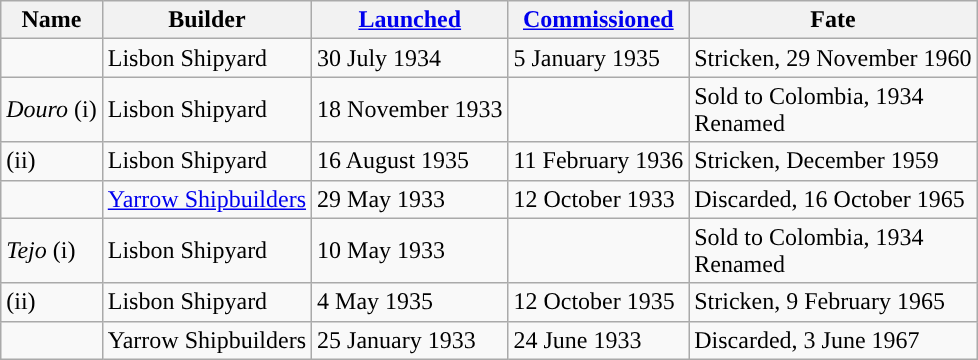<table class="wikitable plainrowheaders">
<tr>
<th scope="col">Name</th>
<th scope="col">Builder</th>
<th scope="col"><a href='#'>Launched</a></th>
<th scope="col"><a href='#'>Commissioned</a></th>
<th>Fate</th>
</tr>
<tr>
<td scope="row"></td>
<td scope="row">Lisbon Shipyard</td>
<td scope="row”">30 July 1934</td>
<td scope="row”">5 January 1935</td>
<td scope="row”">Stricken, 29 November 1960</td>
</tr>
<tr>
<td scope="row”"><em>Douro</em> (i)</td>
<td scope="row”">Lisbon Shipyard</td>
<td scope="row”">18 November 1933</td>
<td></td>
<td scope="row”">Sold to Colombia, 1934<br>Renamed </td>
</tr>
<tr>
<td scope="row”"> (ii)</td>
<td scope="row”">Lisbon Shipyard</td>
<td scope="row”">16 August 1935</td>
<td scope="row”">11 February 1936</td>
<td scope="row”">Stricken, December 1959</td>
</tr>
<tr>
<td scope="row”"></td>
<td scope="row”"><a href='#'>Yarrow Shipbuilders</a></td>
<td scope="row”">29 May 1933</td>
<td scope="row”">12 October 1933</td>
<td scope="row”">Discarded, 16 October 1965</td>
</tr>
<tr>
<td scope="row”"><em>Tejo</em> (i)</td>
<td scope="row”">Lisbon Shipyard</td>
<td scope="row”">10 May 1933</td>
<td></td>
<td scope="row”">Sold to Colombia, 1934<br>Renamed </td>
</tr>
<tr>
<td scope="row”"> (ii)</td>
<td scope="row”">Lisbon Shipyard</td>
<td scope="row”">4 May 1935</td>
<td scope="row”">12 October 1935</td>
<td scope="row”">Stricken, 9 February 1965</td>
</tr>
<tr>
<td scope="row”"></td>
<td scope="row”">Yarrow Shipbuilders</td>
<td scope="row”">25 January 1933</td>
<td scope="row”">24 June 1933</td>
<td scope="row”">Discarded, 3 June 1967</td>
</tr>
</table>
